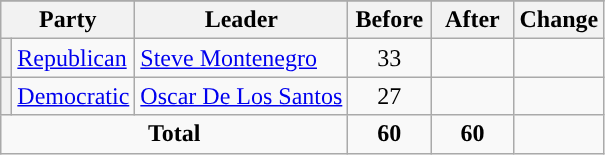<table class="wikitable" style="text-align:center;">
<tr>
</tr>
<tr>
<th colspan=2>Party</th>
<th>Leader</th>
<th style="width:3em">Before</th>
<th style="width:3em">After</th>
<th style="width:3em">Change</th>
</tr>
<tr>
<th style="background-color:"></th>
<td style="text-align:left;"><a href='#'>Republican</a></td>
<td style="text-align:left;"><a href='#'>Steve Montenegro</a></td>
<td>33</td>
<td></td>
<td></td>
</tr>
<tr>
<th style="background-color:"></th>
<td style="text-align:left;"><a href='#'>Democratic</a></td>
<td style="text-align:left;"><a href='#'>Oscar De Los Santos</a></td>
<td>27</td>
<td></td>
<td></td>
</tr>
<tr>
<td colspan=3><strong>Total</strong></td>
<td><strong>60</strong></td>
<td><strong>60</strong></td>
<td></td>
</tr>
</table>
